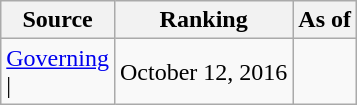<table class="wikitable" style="text-align:center">
<tr>
<th>Source</th>
<th>Ranking</th>
<th>As of</th>
</tr>
<tr>
<td align=left><a href='#'>Governing</a><br>| </td>
<td>October 12, 2016</td>
</tr>
</table>
